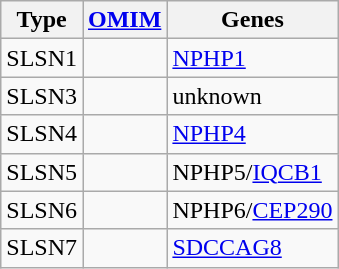<table class="wikitable">
<tr>
<th>Type</th>
<th><a href='#'>OMIM</a></th>
<th>Genes</th>
</tr>
<tr>
<td>SLSN1</td>
<td></td>
<td><a href='#'>NPHP1</a></td>
</tr>
<tr>
<td>SLSN3</td>
<td></td>
<td>unknown</td>
</tr>
<tr>
<td>SLSN4</td>
<td></td>
<td><a href='#'>NPHP4</a></td>
</tr>
<tr>
<td>SLSN5</td>
<td></td>
<td>NPHP5/<a href='#'>IQCB1</a></td>
</tr>
<tr>
<td>SLSN6</td>
<td></td>
<td>NPHP6/<a href='#'>CEP290</a></td>
</tr>
<tr>
<td>SLSN7</td>
<td></td>
<td><a href='#'>SDCCAG8</a></td>
</tr>
</table>
